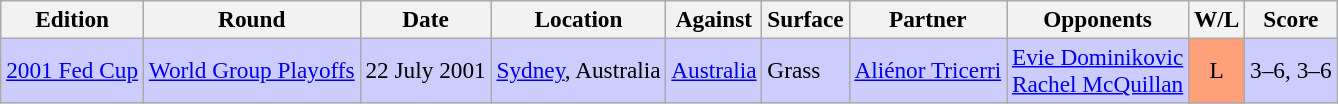<table class=wikitable style=font-size:97%>
<tr>
<th>Edition</th>
<th>Round</th>
<th>Date</th>
<th>Location</th>
<th>Against</th>
<th>Surface</th>
<th>Partner</th>
<th>Opponents</th>
<th>W/L</th>
<th>Score</th>
</tr>
<tr style="background:#ccccff;">
<td><a href='#'>2001 Fed Cup</a></td>
<td><a href='#'>World Group Playoffs</a></td>
<td>22 July 2001</td>
<td><a href='#'>Sydney</a>, Australia</td>
<td> <a href='#'>Australia</a></td>
<td>Grass</td>
<td> <a href='#'>Aliénor Tricerri</a></td>
<td> <a href='#'>Evie Dominikovic</a> <br>  <a href='#'>Rachel McQuillan</a></td>
<td style="text-align:center; background:#ffa07a;">L</td>
<td>3–6, 3–6</td>
</tr>
</table>
